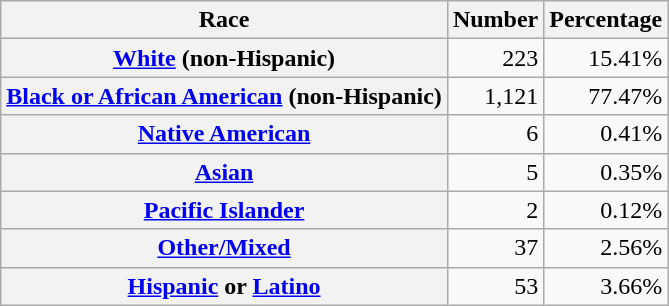<table class="wikitable" style="text-align:right">
<tr>
<th scope="col">Race</th>
<th scope="col">Number</th>
<th scope="col">Percentage</th>
</tr>
<tr>
<th scope="row"><a href='#'>White</a> (non-Hispanic)</th>
<td>223</td>
<td>15.41%</td>
</tr>
<tr>
<th scope="row"><a href='#'>Black or African American</a> (non-Hispanic)</th>
<td>1,121</td>
<td>77.47%</td>
</tr>
<tr>
<th scope="row"><a href='#'>Native American</a></th>
<td>6</td>
<td>0.41%</td>
</tr>
<tr>
<th scope="row"><a href='#'>Asian</a></th>
<td>5</td>
<td>0.35%</td>
</tr>
<tr>
<th scope="row"><a href='#'>Pacific Islander</a></th>
<td>2</td>
<td>0.12%</td>
</tr>
<tr>
<th scope="row"><a href='#'>Other/Mixed</a></th>
<td>37</td>
<td>2.56%</td>
</tr>
<tr>
<th scope="row"><a href='#'>Hispanic</a> or <a href='#'>Latino</a></th>
<td>53</td>
<td>3.66%</td>
</tr>
</table>
